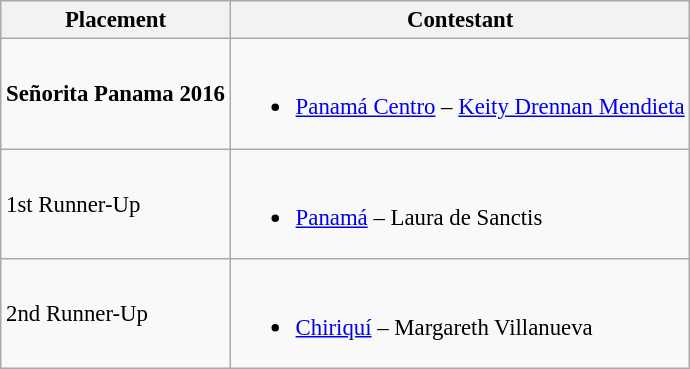<table class="wikitable sortable" style="font-size: 95%;">
<tr>
<th>Placement</th>
<th>Contestant</th>
</tr>
<tr>
<td><strong>Señorita Panama 2016</strong></td>
<td><br><ul><li><a href='#'>Panamá Centro</a> – <a href='#'>Keity Drennan Mendieta</a></li></ul></td>
</tr>
<tr>
<td>1st Runner-Up</td>
<td><br><ul><li><a href='#'>Panamá</a> – Laura de Sanctis</li></ul></td>
</tr>
<tr>
<td>2nd Runner-Up</td>
<td><br><ul><li><a href='#'>Chiriquí</a> – Margareth Villanueva</li></ul></td>
</tr>
</table>
